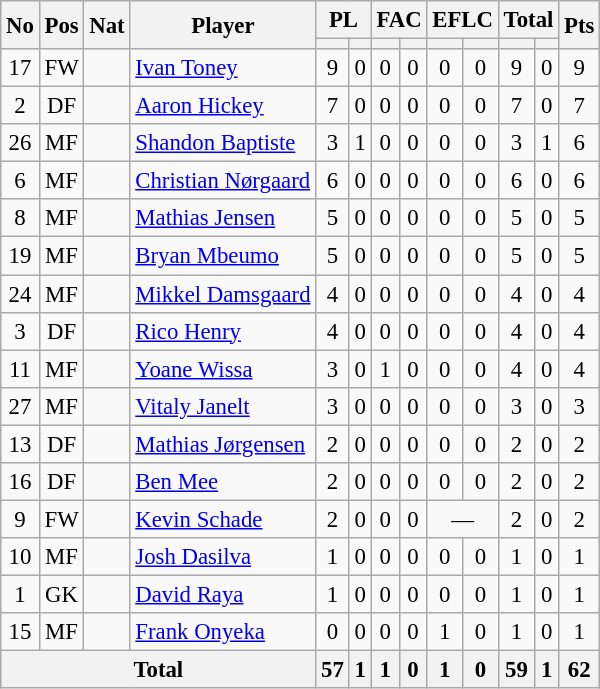<table class="wikitable" style="text-align:center; border:1px #aaa solid; font-size:95%;">
<tr>
<th rowspan="2">No</th>
<th rowspan="2">Pos</th>
<th rowspan="2">Nat</th>
<th rowspan="2">Player</th>
<th colspan="2">PL</th>
<th colspan="2">FAC</th>
<th colspan="2">EFLC</th>
<th colspan="2">Total</th>
<th rowspan="2">Pts</th>
</tr>
<tr>
<th></th>
<th></th>
<th></th>
<th></th>
<th></th>
<th></th>
<th></th>
<th></th>
</tr>
<tr>
<td>17</td>
<td>FW</td>
<td></td>
<td style="text-align:left;"><a href='#'>Ivan Toney</a></td>
<td>9</td>
<td>0</td>
<td>0</td>
<td>0</td>
<td>0</td>
<td>0</td>
<td>9</td>
<td>0</td>
<td>9</td>
</tr>
<tr>
<td>2</td>
<td>DF</td>
<td></td>
<td style="text-align:left;"><a href='#'>Aaron Hickey</a></td>
<td>7</td>
<td>0</td>
<td>0</td>
<td>0</td>
<td>0</td>
<td>0</td>
<td>7</td>
<td>0</td>
<td>7</td>
</tr>
<tr>
<td>26</td>
<td>MF</td>
<td></td>
<td style="text-align:left;"><a href='#'>Shandon Baptiste</a></td>
<td>3</td>
<td>1</td>
<td>0</td>
<td>0</td>
<td>0</td>
<td>0</td>
<td>3</td>
<td>1</td>
<td>6</td>
</tr>
<tr>
<td>6</td>
<td>MF</td>
<td></td>
<td style="text-align:left;"><a href='#'>Christian Nørgaard</a></td>
<td>6</td>
<td>0</td>
<td>0</td>
<td>0</td>
<td>0</td>
<td>0</td>
<td>6</td>
<td>0</td>
<td>6</td>
</tr>
<tr>
<td>8</td>
<td>MF</td>
<td></td>
<td style="text-align:left;"><a href='#'>Mathias Jensen</a></td>
<td>5</td>
<td>0</td>
<td>0</td>
<td>0</td>
<td>0</td>
<td>0</td>
<td>5</td>
<td>0</td>
<td>5</td>
</tr>
<tr>
<td>19</td>
<td>MF</td>
<td></td>
<td style="text-align:left;"><a href='#'>Bryan Mbeumo</a></td>
<td>5</td>
<td>0</td>
<td>0</td>
<td>0</td>
<td>0</td>
<td>0</td>
<td>5</td>
<td>0</td>
<td>5</td>
</tr>
<tr>
<td>24</td>
<td>MF</td>
<td></td>
<td style="text-align:left;"><a href='#'>Mikkel Damsgaard</a></td>
<td>4</td>
<td>0</td>
<td>0</td>
<td>0</td>
<td>0</td>
<td>0</td>
<td>4</td>
<td>0</td>
<td>4</td>
</tr>
<tr>
<td>3</td>
<td>DF</td>
<td></td>
<td style="text-align:left;"><a href='#'>Rico Henry</a></td>
<td>4</td>
<td>0</td>
<td>0</td>
<td>0</td>
<td>0</td>
<td>0</td>
<td>4</td>
<td>0</td>
<td>4</td>
</tr>
<tr>
<td>11</td>
<td>MF</td>
<td></td>
<td style="text-align:left;"><a href='#'>Yoane Wissa</a></td>
<td>3</td>
<td>0</td>
<td>1</td>
<td>0</td>
<td>0</td>
<td>0</td>
<td>4</td>
<td>0</td>
<td>4</td>
</tr>
<tr>
<td>27</td>
<td>MF</td>
<td></td>
<td style="text-align:left;"><a href='#'>Vitaly Janelt</a></td>
<td>3</td>
<td>0</td>
<td>0</td>
<td>0</td>
<td>0</td>
<td>0</td>
<td>3</td>
<td>0</td>
<td>3</td>
</tr>
<tr>
<td>13</td>
<td>DF</td>
<td></td>
<td style="text-align:left;"><a href='#'>Mathias Jørgensen</a></td>
<td>2</td>
<td>0</td>
<td>0</td>
<td>0</td>
<td>0</td>
<td>0</td>
<td>2</td>
<td>0</td>
<td>2</td>
</tr>
<tr>
<td>16</td>
<td>DF</td>
<td></td>
<td style="text-align:left;"><a href='#'>Ben Mee</a></td>
<td>2</td>
<td>0</td>
<td>0</td>
<td>0</td>
<td>0</td>
<td>0</td>
<td>2</td>
<td>0</td>
<td>2</td>
</tr>
<tr>
<td>9</td>
<td>FW</td>
<td></td>
<td style="text-align:left;"><a href='#'>Kevin Schade</a></td>
<td>2</td>
<td>0</td>
<td>0</td>
<td>0</td>
<td colspan="2">―</td>
<td>2</td>
<td>0</td>
<td>2</td>
</tr>
<tr>
<td>10</td>
<td>MF</td>
<td></td>
<td style="text-align:left;"><a href='#'>Josh Dasilva</a></td>
<td>1</td>
<td>0</td>
<td>0</td>
<td>0</td>
<td>0</td>
<td>0</td>
<td>1</td>
<td>0</td>
<td>1</td>
</tr>
<tr>
<td>1</td>
<td>GK</td>
<td></td>
<td style="text-align:left;"><a href='#'>David Raya</a></td>
<td>1</td>
<td>0</td>
<td>0</td>
<td>0</td>
<td>0</td>
<td>0</td>
<td>1</td>
<td>0</td>
<td>1</td>
</tr>
<tr>
<td>15</td>
<td>MF</td>
<td></td>
<td style="text-align:left;"><a href='#'>Frank Onyeka</a></td>
<td>0</td>
<td>0</td>
<td>0</td>
<td>0</td>
<td>1</td>
<td>0</td>
<td>1</td>
<td>0</td>
<td>1</td>
</tr>
<tr>
<th colspan="4">Total</th>
<th>57</th>
<th>1</th>
<th>1</th>
<th>0</th>
<th>1</th>
<th>0</th>
<th>59</th>
<th>1</th>
<th>62</th>
</tr>
</table>
